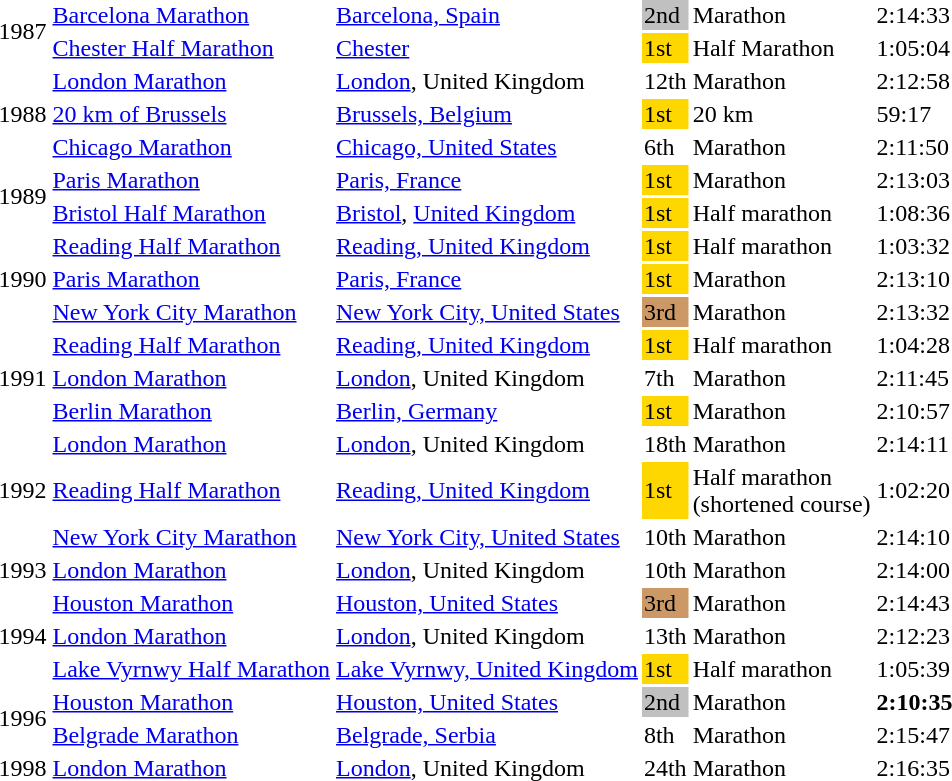<table>
<tr>
<td rowspan=2>1987</td>
<td><a href='#'>Barcelona Marathon</a></td>
<td><a href='#'>Barcelona, Spain</a></td>
<td bgcolor="silver">2nd</td>
<td>Marathon</td>
<td>2:14:33</td>
</tr>
<tr>
<td><a href='#'>Chester Half Marathon</a></td>
<td><a href='#'>Chester</a></td>
<td bgcolor="gold">1st</td>
<td>Half Marathon</td>
<td>1:05:04</td>
</tr>
<tr>
<td rowspan=3>1988</td>
<td><a href='#'>London Marathon</a></td>
<td><a href='#'>London</a>, United Kingdom</td>
<td>12th</td>
<td>Marathon</td>
<td>2:12:58</td>
</tr>
<tr>
<td><a href='#'>20 km of Brussels</a></td>
<td><a href='#'>Brussels, Belgium</a></td>
<td bgcolor="gold">1st</td>
<td>20 km</td>
<td>59:17</td>
</tr>
<tr>
<td><a href='#'>Chicago Marathon</a></td>
<td><a href='#'>Chicago, United States</a></td>
<td>6th</td>
<td>Marathon</td>
<td>2:11:50</td>
</tr>
<tr>
<td rowspan="2">1989</td>
<td><a href='#'>Paris Marathon</a></td>
<td><a href='#'>Paris, France</a></td>
<td bgcolor="gold">1st</td>
<td>Marathon</td>
<td>2:13:03</td>
</tr>
<tr>
<td><a href='#'>Bristol Half Marathon</a></td>
<td><a href='#'>Bristol</a>, <a href='#'>United Kingdom</a></td>
<td bgcolor="gold">1st</td>
<td>Half marathon</td>
<td>1:08:36</td>
</tr>
<tr>
<td rowspan=3>1990</td>
<td><a href='#'>Reading Half Marathon</a></td>
<td><a href='#'>Reading, United Kingdom</a></td>
<td bgcolor="gold">1st</td>
<td>Half marathon</td>
<td>1:03:32</td>
</tr>
<tr>
<td><a href='#'>Paris Marathon</a></td>
<td><a href='#'>Paris, France</a></td>
<td bgcolor="gold">1st</td>
<td>Marathon</td>
<td>2:13:10</td>
</tr>
<tr>
<td><a href='#'>New York City Marathon</a></td>
<td><a href='#'>New York City, United States</a></td>
<td bgcolor="cc9966">3rd</td>
<td>Marathon</td>
<td>2:13:32</td>
</tr>
<tr>
<td rowspan=3>1991</td>
<td><a href='#'>Reading Half Marathon</a></td>
<td><a href='#'>Reading, United Kingdom</a></td>
<td bgcolor="gold">1st</td>
<td>Half marathon</td>
<td>1:04:28</td>
</tr>
<tr>
<td><a href='#'>London Marathon</a></td>
<td><a href='#'>London</a>, United Kingdom</td>
<td>7th</td>
<td>Marathon</td>
<td>2:11:45</td>
</tr>
<tr>
<td><a href='#'>Berlin Marathon</a></td>
<td><a href='#'>Berlin, Germany</a></td>
<td bgcolor="gold">1st</td>
<td>Marathon</td>
<td>2:10:57</td>
</tr>
<tr>
<td rowspan=3>1992</td>
<td><a href='#'>London Marathon</a></td>
<td><a href='#'>London</a>, United Kingdom</td>
<td>18th</td>
<td>Marathon</td>
<td>2:14:11</td>
</tr>
<tr>
<td><a href='#'>Reading Half Marathon</a></td>
<td><a href='#'>Reading, United Kingdom</a></td>
<td bgcolor="gold">1st</td>
<td>Half marathon<br>(shortened course)</td>
<td>1:02:20</td>
</tr>
<tr>
<td><a href='#'>New York City Marathon</a></td>
<td><a href='#'>New York City, United States</a></td>
<td>10th</td>
<td>Marathon</td>
<td>2:14:10</td>
</tr>
<tr>
<td>1993</td>
<td><a href='#'>London Marathon</a></td>
<td><a href='#'>London</a>, United Kingdom</td>
<td>10th</td>
<td>Marathon</td>
<td>2:14:00</td>
</tr>
<tr>
<td rowspan=3>1994</td>
<td><a href='#'>Houston Marathon</a></td>
<td><a href='#'>Houston, United States</a></td>
<td bgcolor="cc9966">3rd</td>
<td>Marathon</td>
<td>2:14:43</td>
</tr>
<tr>
<td><a href='#'>London Marathon</a></td>
<td><a href='#'>London</a>, United Kingdom</td>
<td>13th</td>
<td>Marathon</td>
<td>2:12:23</td>
</tr>
<tr>
<td><a href='#'>Lake Vyrnwy Half Marathon</a></td>
<td><a href='#'>Lake Vyrnwy, United Kingdom</a></td>
<td bgcolor="gold">1st</td>
<td>Half marathon</td>
<td>1:05:39</td>
</tr>
<tr>
<td rowspan=2>1996</td>
<td><a href='#'>Houston Marathon</a></td>
<td><a href='#'>Houston, United States</a></td>
<td bgcolor="silver">2nd</td>
<td>Marathon</td>
<td><strong>2:10:35</strong></td>
</tr>
<tr>
<td><a href='#'>Belgrade Marathon</a></td>
<td><a href='#'>Belgrade, Serbia</a></td>
<td>8th</td>
<td>Marathon</td>
<td>2:15:47</td>
</tr>
<tr>
<td>1998</td>
<td><a href='#'>London Marathon</a></td>
<td><a href='#'>London</a>, United Kingdom</td>
<td>24th</td>
<td>Marathon</td>
<td>2:16:35</td>
</tr>
</table>
